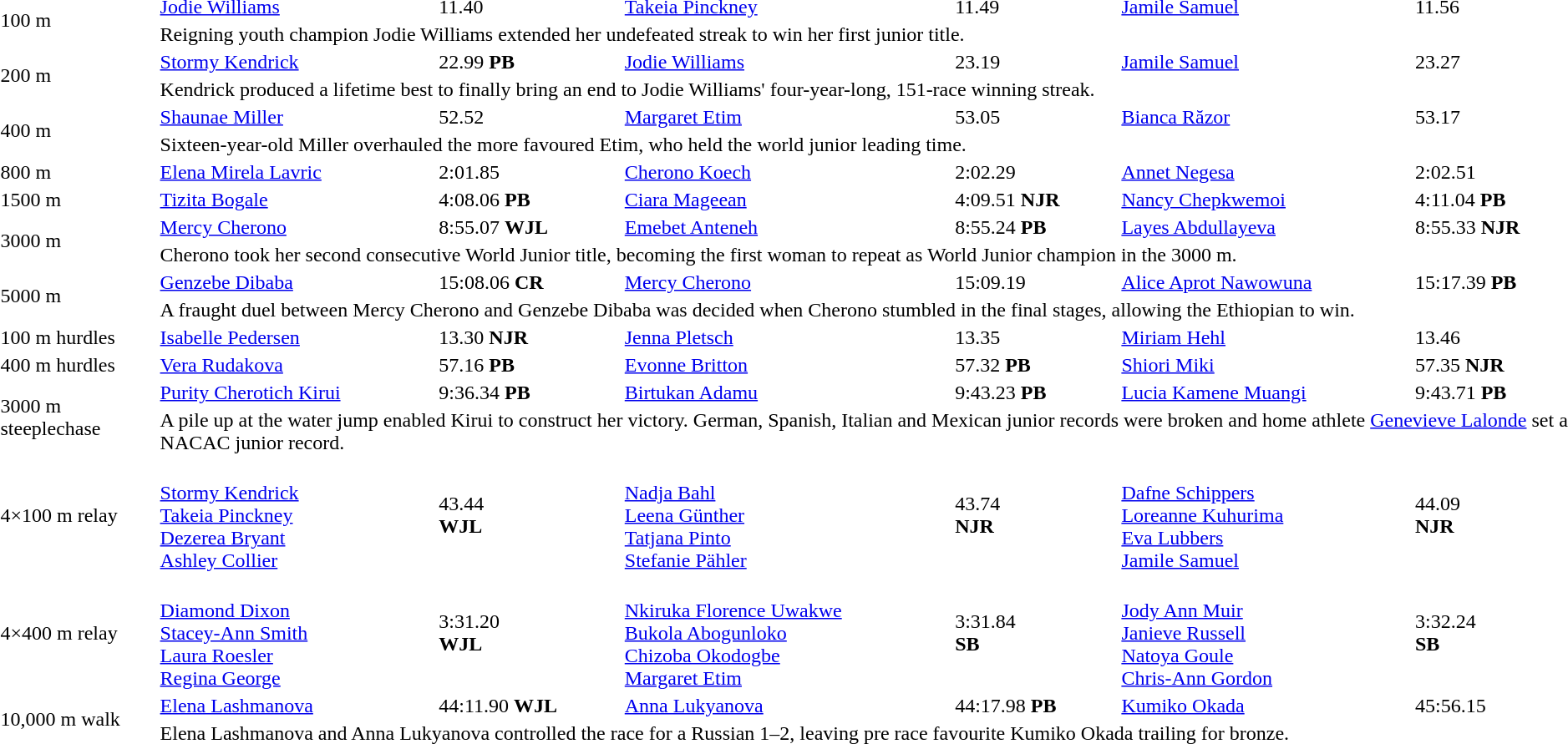<table>
<tr>
<td rowspan=2>100 m<br></td>
<td><a href='#'>Jodie Williams</a><br></td>
<td>11.40</td>
<td><a href='#'>Takeia Pinckney</a><br></td>
<td>11.49</td>
<td><a href='#'>Jamile Samuel</a><br></td>
<td>11.56</td>
</tr>
<tr>
<td colspan=6>Reigning youth champion Jodie Williams extended her undefeated streak to win her first junior title.</td>
</tr>
<tr>
<td rowspan=2>200 m<br></td>
<td><a href='#'>Stormy Kendrick</a><br></td>
<td>22.99 <strong>PB</strong></td>
<td><a href='#'>Jodie Williams</a><br></td>
<td>23.19</td>
<td><a href='#'>Jamile Samuel</a><br></td>
<td>23.27</td>
</tr>
<tr>
<td colspan=6>Kendrick produced a lifetime best to finally bring an end to Jodie Williams' four-year-long, 151-race winning streak.</td>
</tr>
<tr>
<td rowspan=2>400 m<br></td>
<td><a href='#'>Shaunae Miller</a><br></td>
<td>52.52</td>
<td><a href='#'>Margaret Etim</a><br></td>
<td>53.05</td>
<td><a href='#'>Bianca Răzor</a><br></td>
<td>53.17</td>
</tr>
<tr>
<td colspan=6>Sixteen-year-old Miller overhauled the more favoured Etim, who held the world junior leading time.</td>
</tr>
<tr>
<td>800 m<br></td>
<td><a href='#'>Elena Mirela Lavric</a><br></td>
<td>2:01.85</td>
<td><a href='#'>Cherono Koech</a><br></td>
<td>2:02.29</td>
<td><a href='#'>Annet Negesa</a><br></td>
<td>2:02.51</td>
</tr>
<tr>
<td>1500 m<br></td>
<td><a href='#'>Tizita Bogale</a><br></td>
<td>4:08.06 <strong>PB</strong></td>
<td><a href='#'>Ciara Mageean</a><br></td>
<td>4:09.51 <strong>NJR</strong></td>
<td><a href='#'>Nancy Chepkwemoi</a><br></td>
<td>4:11.04 <strong>PB</strong></td>
</tr>
<tr>
<td rowspan=2>3000 m<br></td>
<td><a href='#'>Mercy Cherono</a><br></td>
<td>8:55.07 <strong>WJL</strong></td>
<td><a href='#'>Emebet Anteneh</a><br></td>
<td>8:55.24 <strong>PB</strong></td>
<td><a href='#'>Layes Abdullayeva</a><br></td>
<td>8:55.33 <strong>NJR</strong></td>
</tr>
<tr>
<td colspan=6>Cherono took her second consecutive World Junior title, becoming the first woman to repeat as World Junior champion in the 3000 m.</td>
</tr>
<tr>
<td rowspan=2>5000 m<br></td>
<td><a href='#'>Genzebe Dibaba</a><br></td>
<td>15:08.06 <strong>CR</strong></td>
<td><a href='#'>Mercy Cherono</a><br></td>
<td>15:09.19</td>
<td><a href='#'>Alice Aprot Nawowuna</a><br></td>
<td>15:17.39 <strong>PB</strong></td>
</tr>
<tr>
<td colspan=6>A fraught duel between Mercy Cherono and Genzebe Dibaba was decided when Cherono stumbled in the final stages, allowing the Ethiopian to win.</td>
</tr>
<tr>
<td>100 m hurdles<br></td>
<td><a href='#'>Isabelle Pedersen</a><br></td>
<td>13.30 <strong>NJR</strong></td>
<td><a href='#'>Jenna Pletsch</a><br></td>
<td>13.35</td>
<td><a href='#'>Miriam Hehl</a><br></td>
<td>13.46</td>
</tr>
<tr>
<td>400 m hurdles<br></td>
<td><a href='#'>Vera Rudakova</a><br></td>
<td>57.16 <strong>PB</strong></td>
<td><a href='#'>Evonne Britton</a><br></td>
<td>57.32 <strong>PB</strong></td>
<td><a href='#'>Shiori Miki</a><br></td>
<td>57.35 <strong>NJR</strong></td>
</tr>
<tr>
<td rowspan=2>3000 m steeplechase<br></td>
<td><a href='#'>Purity Cherotich Kirui</a><br></td>
<td>9:36.34 <strong>PB</strong></td>
<td><a href='#'>Birtukan Adamu</a><br></td>
<td>9:43.23 <strong>PB</strong></td>
<td><a href='#'>Lucia Kamene Muangi</a><br></td>
<td>9:43.71 <strong>PB</strong></td>
</tr>
<tr>
<td colspan=6>A pile up at the water jump enabled Kirui to construct her victory. German, Spanish, Italian and Mexican junior records were broken and home athlete <a href='#'>Genevieve Lalonde</a> set a NACAC junior record.</td>
</tr>
<tr>
<td>4×100 m relay<br></td>
<td><br><a href='#'>Stormy Kendrick</a><br><a href='#'>Takeia Pinckney</a><br><a href='#'>Dezerea Bryant</a><br><a href='#'>Ashley Collier</a></td>
<td>43.44<br><strong>WJL</strong></td>
<td><br><a href='#'>Nadja Bahl</a><br><a href='#'>Leena Günther</a><br><a href='#'>Tatjana Pinto</a><br><a href='#'>Stefanie Pähler</a></td>
<td>43.74<br><strong>NJR</strong></td>
<td><br><a href='#'>Dafne Schippers</a><br><a href='#'>Loreanne Kuhurima</a><br><a href='#'>Eva Lubbers</a><br><a href='#'>Jamile Samuel</a></td>
<td>44.09<br><strong>NJR</strong></td>
</tr>
<tr>
<td>4×400 m relay<br></td>
<td><br><a href='#'>Diamond Dixon</a><br><a href='#'>Stacey-Ann Smith</a><br><a href='#'>Laura Roesler</a><br><a href='#'>Regina George</a></td>
<td>3:31.20<br><strong>WJL</strong></td>
<td><br><a href='#'>Nkiruka Florence Uwakwe</a><br><a href='#'>Bukola Abogunloko</a><br><a href='#'>Chizoba Okodogbe</a><br><a href='#'>Margaret Etim</a></td>
<td>3:31.84<br><strong>SB</strong></td>
<td><br><a href='#'>Jody Ann Muir</a><br><a href='#'>Janieve Russell</a><br><a href='#'>Natoya Goule</a><br><a href='#'>Chris-Ann Gordon</a></td>
<td>3:32.24<br><strong>SB</strong></td>
</tr>
<tr>
<td rowspan=2>10,000 m walk<br></td>
<td><a href='#'>Elena Lashmanova</a><br></td>
<td>44:11.90 <strong>WJL</strong></td>
<td><a href='#'>Anna Lukyanova</a><br></td>
<td>44:17.98 <strong>PB</strong></td>
<td><a href='#'>Kumiko Okada</a><br></td>
<td>45:56.15</td>
</tr>
<tr>
<td colspan=6>Elena Lashmanova and Anna Lukyanova controlled the race for a Russian 1–2, leaving pre race favourite Kumiko Okada trailing for bronze.</td>
</tr>
</table>
